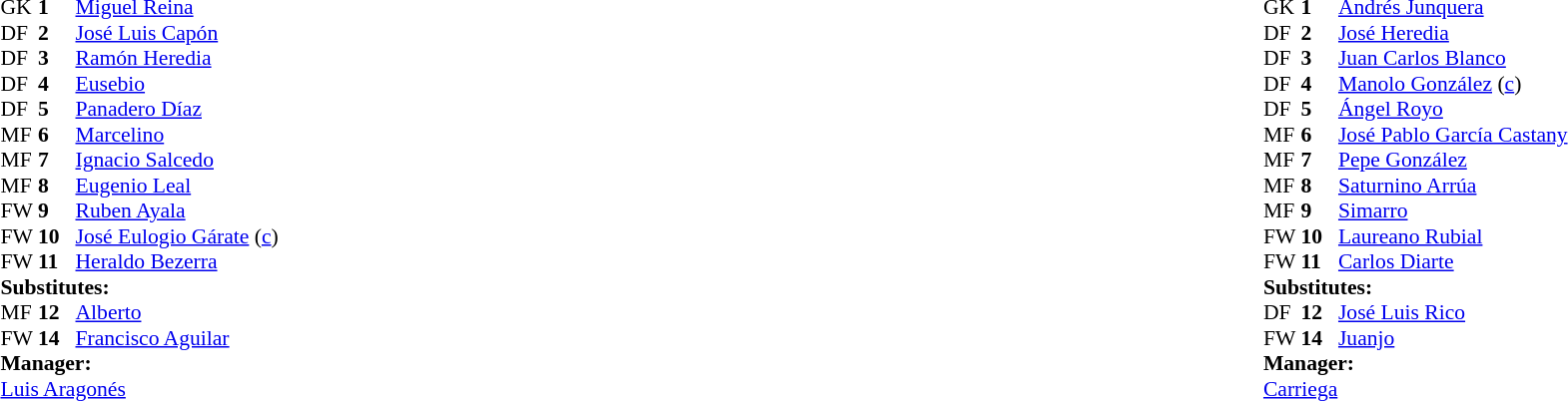<table width="100%">
<tr>
<td valign="top" width="50%"><br><table style="font-size: 90%" cellspacing="0" cellpadding="0">
<tr>
<td colspan="4"></td>
</tr>
<tr>
<th width="25"></th>
<th width="25"></th>
</tr>
<tr>
<td>GK</td>
<td><strong>1</strong></td>
<td> <a href='#'>Miguel Reina</a></td>
</tr>
<tr>
<td>DF</td>
<td><strong>2</strong></td>
<td> <a href='#'>José Luis Capón</a></td>
</tr>
<tr>
<td>DF</td>
<td><strong>3</strong></td>
<td> <a href='#'>Ramón Heredia</a></td>
</tr>
<tr>
<td>DF</td>
<td><strong>4</strong></td>
<td> <a href='#'>Eusebio</a></td>
<td></td>
</tr>
<tr>
<td>DF</td>
<td><strong>5</strong></td>
<td> <a href='#'>Panadero Díaz</a></td>
</tr>
<tr>
<td>MF</td>
<td><strong>6</strong></td>
<td> <a href='#'>Marcelino</a></td>
</tr>
<tr>
<td>MF</td>
<td><strong>7</strong></td>
<td> <a href='#'>Ignacio Salcedo</a></td>
<td></td>
<td></td>
</tr>
<tr>
<td>MF</td>
<td><strong>8</strong></td>
<td> <a href='#'>Eugenio Leal</a></td>
</tr>
<tr>
<td>FW</td>
<td><strong>9</strong></td>
<td> <a href='#'>Ruben Ayala</a></td>
</tr>
<tr>
<td>FW</td>
<td><strong>10</strong></td>
<td> <a href='#'>José Eulogio Gárate</a> (<a href='#'>c</a>)</td>
</tr>
<tr>
<td>FW</td>
<td><strong>11</strong></td>
<td> <a href='#'>Heraldo Bezerra</a></td>
<td></td>
<td></td>
</tr>
<tr>
<td colspan=4><strong>Substitutes:</strong></td>
</tr>
<tr>
<td>MF</td>
<td><strong>12</strong></td>
<td> <a href='#'>Alberto</a></td>
<td></td>
<td></td>
</tr>
<tr>
<td>FW</td>
<td><strong>14</strong></td>
<td> <a href='#'>Francisco Aguilar</a></td>
<td></td>
<td></td>
</tr>
<tr>
<td colspan=4><strong>Manager:</strong></td>
</tr>
<tr>
<td colspan="4"> <a href='#'>Luis Aragonés</a></td>
</tr>
</table>
</td>
<td valign="top" width="50%"><br><table style="font-size: 90%" cellspacing="0" cellpadding="0" align=center>
<tr>
<td colspan="4"></td>
</tr>
<tr>
<th width="25"></th>
<th width="25"></th>
</tr>
<tr>
<td>GK</td>
<td><strong>1</strong></td>
<td> <a href='#'>Andrés Junquera</a></td>
</tr>
<tr>
<td>DF</td>
<td><strong>2</strong></td>
<td> <a href='#'>José Heredia</a></td>
<td></td>
<td></td>
</tr>
<tr>
<td>DF</td>
<td><strong>3</strong></td>
<td> <a href='#'>Juan Carlos Blanco</a></td>
</tr>
<tr>
<td>DF</td>
<td><strong>4</strong></td>
<td> <a href='#'>Manolo González</a> (<a href='#'>c</a>)</td>
</tr>
<tr>
<td>DF</td>
<td><strong>5</strong></td>
<td> <a href='#'>Ángel Royo</a></td>
</tr>
<tr>
<td>MF</td>
<td><strong>6</strong></td>
<td> <a href='#'>José Pablo García Castany</a></td>
<td></td>
<td></td>
</tr>
<tr>
<td>MF</td>
<td><strong>7</strong></td>
<td> <a href='#'>Pepe González</a></td>
</tr>
<tr>
<td>MF</td>
<td><strong>8</strong></td>
<td> <a href='#'>Saturnino Arrúa</a></td>
</tr>
<tr>
<td>MF</td>
<td><strong>9</strong></td>
<td> <a href='#'>Simarro</a></td>
</tr>
<tr>
<td>FW</td>
<td><strong>10</strong></td>
<td> <a href='#'>Laureano Rubial</a></td>
</tr>
<tr>
<td>FW</td>
<td><strong>11</strong></td>
<td> <a href='#'>Carlos Diarte</a></td>
<td></td>
</tr>
<tr>
<td colspan=4><strong>Substitutes:</strong></td>
</tr>
<tr>
<td>DF</td>
<td><strong>12</strong></td>
<td> <a href='#'>José Luis Rico</a></td>
<td></td>
<td></td>
</tr>
<tr>
<td>FW</td>
<td><strong>14</strong></td>
<td> <a href='#'>Juanjo</a></td>
<td></td>
<td></td>
</tr>
<tr>
<td colspan=4><strong>Manager:</strong></td>
</tr>
<tr>
<td colspan="4"> <a href='#'>Carriega</a></td>
</tr>
<tr>
</tr>
</table>
</td>
</tr>
</table>
